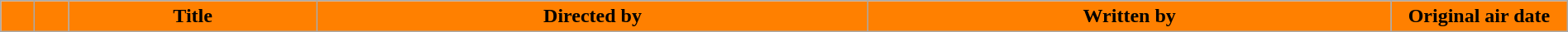<table class="wikitable" style="width:100%; background:#fff;">
<tr>
<th style="background:#FF8000; width:20px"></th>
<th style="background:#FF8000; width:20px"></th>
<th style="background:#FF8000;">Title</th>
<th style="background:#FF8000;">Directed by</th>
<th style="background:#FF8000;">Written by</th>
<th style="background:#FF8000; width:135px">Original air date<br>





















</th>
</tr>
</table>
